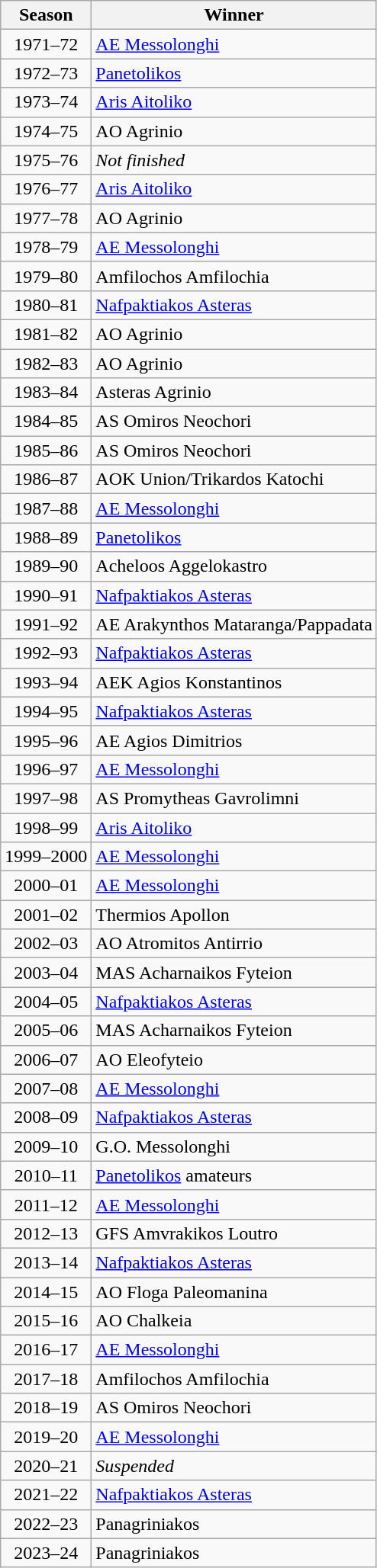<table class="wikitable" style="text-align:left;">
<tr>
<th>Season</th>
<th>Winner</th>
</tr>
<tr>
<td align="center">1971–72</td>
<td><a href='#'>AE Messolonghi</a></td>
</tr>
<tr>
<td align="center">1972–73</td>
<td><a href='#'>Panetolikos</a></td>
</tr>
<tr>
<td align="center">1973–74</td>
<td><a href='#'>Aris Aitoliko</a></td>
</tr>
<tr>
<td align="center">1974–75</td>
<td>AO Agrinio</td>
</tr>
<tr>
<td align="center">1975–76</td>
<td><em>Not finished</em></td>
</tr>
<tr>
<td align="center">1976–77</td>
<td><a href='#'>Aris Aitoliko</a></td>
</tr>
<tr>
<td align="center">1977–78</td>
<td>AO Agrinio</td>
</tr>
<tr>
<td align="center">1978–79</td>
<td><a href='#'>AE Messolonghi</a></td>
</tr>
<tr>
<td align="center">1979–80</td>
<td>Amfilochos Amfilochia</td>
</tr>
<tr>
<td align="center">1980–81</td>
<td><a href='#'>Nafpaktiakos Asteras</a></td>
</tr>
<tr>
<td align="center">1981–82</td>
<td>AO Agrinio</td>
</tr>
<tr>
<td align="center">1982–83</td>
<td>AO Agrinio</td>
</tr>
<tr>
<td align="center">1983–84</td>
<td>Asteras Agrinio</td>
</tr>
<tr>
<td align="center">1984–85</td>
<td>AS Omiros Neochori</td>
</tr>
<tr>
<td align="center">1985–86</td>
<td>AS Omiros Neochori</td>
</tr>
<tr>
<td align="center">1986–87</td>
<td>AOK Union/Trikardos Katochi</td>
</tr>
<tr>
<td align="center">1987–88</td>
<td><a href='#'>AE Messolonghi</a></td>
</tr>
<tr>
<td align="center">1988–89</td>
<td><a href='#'>Panetolikos</a></td>
</tr>
<tr>
<td align="center">1989–90</td>
<td>Acheloos Aggelokastro</td>
</tr>
<tr>
<td align="center">1990–91</td>
<td><a href='#'>Nafpaktiakos Asteras</a></td>
</tr>
<tr>
<td align="center">1991–92</td>
<td>AE Arakynthos Mataranga/Pappadata</td>
</tr>
<tr>
<td align="center">1992–93</td>
<td><a href='#'>Nafpaktiakos Asteras</a></td>
</tr>
<tr>
<td align="center">1993–94</td>
<td>AEK Agios Konstantinos</td>
</tr>
<tr>
<td align="center">1994–95</td>
<td><a href='#'>Nafpaktiakos Asteras</a></td>
</tr>
<tr>
<td align="center">1995–96</td>
<td>AE Agios Dimitrios</td>
</tr>
<tr>
<td align="center">1996–97</td>
<td><a href='#'>AE Messolonghi</a></td>
</tr>
<tr>
<td align="center">1997–98</td>
<td>AS Promytheas Gavrolimni</td>
</tr>
<tr>
<td align="center">1998–99</td>
<td><a href='#'>Aris Aitoliko</a></td>
</tr>
<tr>
<td align="center">1999–2000</td>
<td><a href='#'>AE Messolonghi</a></td>
</tr>
<tr>
<td align="center">2000–01</td>
<td><a href='#'>AE Messolonghi</a></td>
</tr>
<tr>
<td align="center">2001–02</td>
<td>Thermios Apollon</td>
</tr>
<tr>
<td align="center">2002–03</td>
<td>AO Atromitos Antirrio</td>
</tr>
<tr>
<td align="center">2003–04</td>
<td>MAS Acharnaikos Fyteion</td>
</tr>
<tr>
<td align="center">2004–05</td>
<td><a href='#'>Nafpaktiakos Asteras</a></td>
</tr>
<tr>
<td align="center">2005–06</td>
<td>MAS Acharnaikos Fyteion</td>
</tr>
<tr>
<td align="center">2006–07</td>
<td>AO Eleofyteio</td>
</tr>
<tr>
<td align="center">2007–08</td>
<td><a href='#'>AE Messolonghi</a></td>
</tr>
<tr>
<td align="center">2008–09</td>
<td><a href='#'>Nafpaktiakos Asteras</a></td>
</tr>
<tr>
<td align="center">2009–10</td>
<td>G.O. Messolonghi</td>
</tr>
<tr>
<td align="center">2010–11</td>
<td><a href='#'>Panetolikos</a> amateurs</td>
</tr>
<tr>
<td align="center">2011–12</td>
<td><a href='#'>AE Messolonghi</a></td>
</tr>
<tr>
<td align="center">2012–13</td>
<td>GFS Amvrakikos Loutro</td>
</tr>
<tr>
<td align="center">2013–14</td>
<td><a href='#'>Nafpaktiakos Asteras</a></td>
</tr>
<tr>
<td align="center">2014–15</td>
<td>AO Floga Paleomanina</td>
</tr>
<tr>
<td align="center">2015–16</td>
<td>AO Chalkeia</td>
</tr>
<tr>
<td align="center">2016–17</td>
<td><a href='#'>AE Messolonghi</a></td>
</tr>
<tr>
<td align="center">2017–18</td>
<td>Amfilochos Amfilochia</td>
</tr>
<tr>
<td align="center">2018–19</td>
<td>AS Omiros Neochori</td>
</tr>
<tr>
<td align="center">2019–20</td>
<td><a href='#'>AE Messolonghi</a></td>
</tr>
<tr>
<td align="center">2020–21</td>
<td><em>Suspended</em></td>
</tr>
<tr>
<td align="center">2021–22</td>
<td><a href='#'>Nafpaktiakos Asteras</a></td>
</tr>
<tr>
<td align="center">2022–23</td>
<td>Panagriniakos</td>
</tr>
<tr>
<td align="center">2023–24</td>
<td>Panagriniakos</td>
</tr>
</table>
